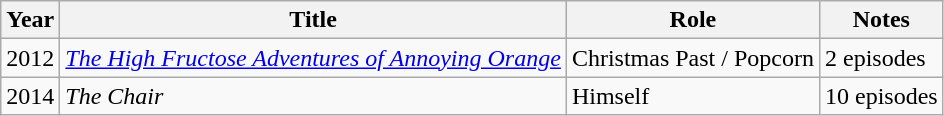<table class="wikitable plainrowheaders sortable">
<tr>
<th scope="col">Year</th>
<th scope="col">Title</th>
<th scope="col">Role</th>
<th scope="col" class="unsortable">Notes</th>
</tr>
<tr>
<td>2012</td>
<td><em><a href='#'>The High Fructose Adventures of Annoying Orange</a></em></td>
<td>Christmas Past / Popcorn</td>
<td>2 episodes</td>
</tr>
<tr>
<td>2014</td>
<td><em>The Chair</em></td>
<td>Himself</td>
<td>10 episodes</td>
</tr>
</table>
